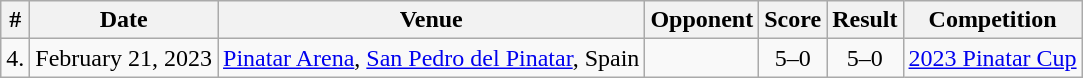<table class="wikitable">
<tr>
<th>#</th>
<th>Date</th>
<th>Venue</th>
<th>Opponent</th>
<th>Score</th>
<th>Result</th>
<th>Competition</th>
</tr>
<tr>
<td>4.</td>
<td>February 21, 2023</td>
<td><a href='#'>Pinatar Arena</a>, <a href='#'>San Pedro del Pinatar</a>, Spain</td>
<td></td>
<td style="text-align:center;">5–0</td>
<td style="text-align:center;">5–0</td>
<td><a href='#'>2023 Pinatar Cup</a></td>
</tr>
</table>
